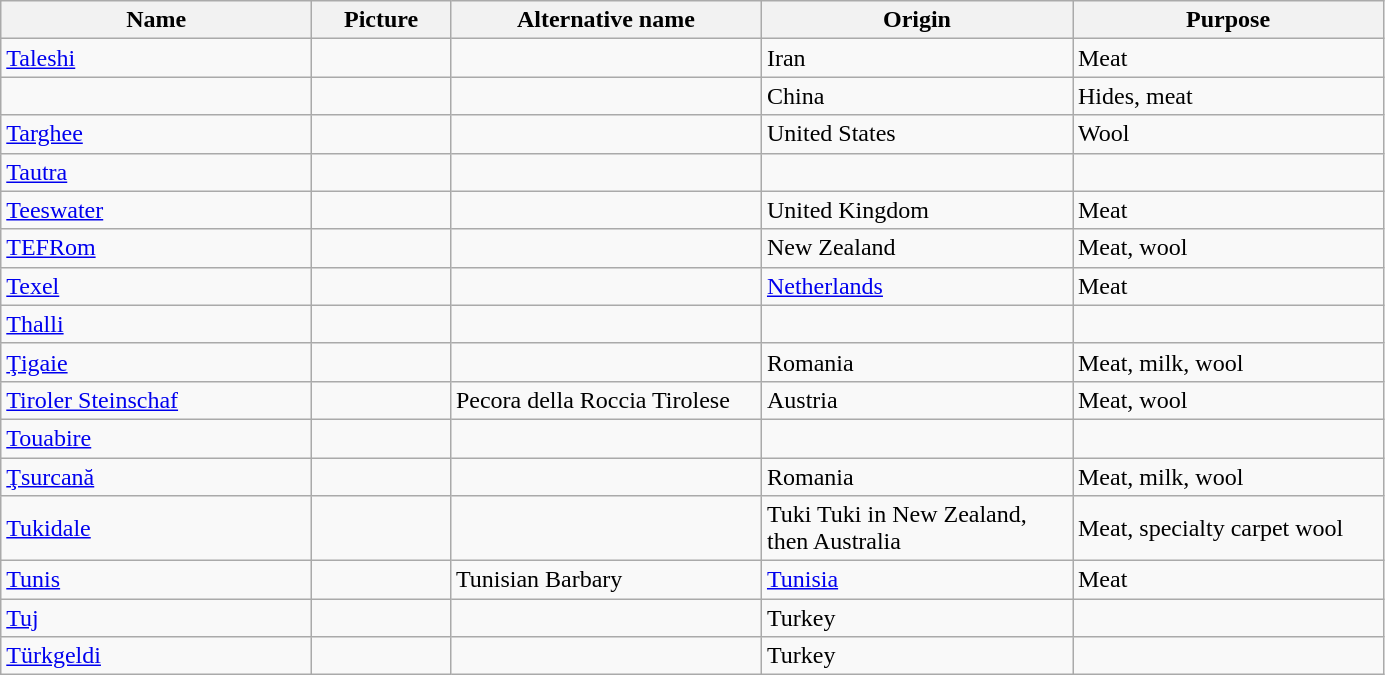<table class="wikitable sortable">
<tr>
<th width="200">Name</th>
<th width="85">Picture</th>
<th width="200">Alternative name</th>
<th width="200">Origin</th>
<th width="200">Purpose</th>
</tr>
<tr>
<td><a href='#'>Taleshi</a></td>
<td></td>
<td></td>
<td>Iran</td>
<td>Meat</td>
</tr>
<tr>
<td></td>
<td></td>
<td></td>
<td>China</td>
<td>Hides, meat</td>
</tr>
<tr>
<td><a href='#'>Targhee</a></td>
<td></td>
<td></td>
<td>United States</td>
<td>Wool</td>
</tr>
<tr>
<td><a href='#'>Tautra</a></td>
<td></td>
<td></td>
<td></td>
<td></td>
</tr>
<tr>
<td><a href='#'>Teeswater</a></td>
<td></td>
<td></td>
<td>United Kingdom</td>
<td>Meat</td>
</tr>
<tr>
<td><a href='#'>TEFRom</a></td>
<td></td>
<td></td>
<td>New Zealand</td>
<td>Meat, wool</td>
</tr>
<tr>
<td><a href='#'>Texel</a></td>
<td></td>
<td></td>
<td><a href='#'>Netherlands</a></td>
<td>Meat</td>
</tr>
<tr>
<td><a href='#'>Thalli</a></td>
<td></td>
<td></td>
<td></td>
<td></td>
</tr>
<tr>
<td><a href='#'>Ţigaie</a></td>
<td></td>
<td></td>
<td>Romania</td>
<td>Meat, milk, wool</td>
</tr>
<tr>
<td><a href='#'>Tiroler Steinschaf</a></td>
<td></td>
<td>Pecora della Roccia Tirolese</td>
<td>Austria</td>
<td>Meat, wool</td>
</tr>
<tr>
<td><a href='#'>Touabire</a></td>
<td></td>
<td></td>
<td></td>
<td></td>
</tr>
<tr>
<td><a href='#'>Ţsurcană</a></td>
<td></td>
<td></td>
<td>Romania</td>
<td>Meat, milk, wool</td>
</tr>
<tr>
<td><a href='#'>Tukidale</a></td>
<td></td>
<td></td>
<td>Tuki Tuki in New Zealand, then Australia</td>
<td>Meat, specialty carpet wool</td>
</tr>
<tr>
<td><a href='#'>Tunis</a></td>
<td></td>
<td>Tunisian Barbary</td>
<td><a href='#'>Tunisia</a></td>
<td>Meat</td>
</tr>
<tr>
<td><a href='#'>Tuj</a></td>
<td></td>
<td></td>
<td>Turkey</td>
<td></td>
</tr>
<tr>
<td><a href='#'>Türkgeldi</a></td>
<td></td>
<td></td>
<td>Turkey</td>
<td></td>
</tr>
</table>
